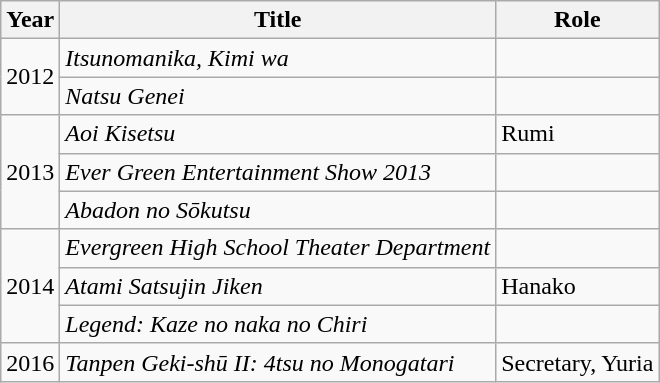<table class="wikitable">
<tr>
<th>Year</th>
<th>Title</th>
<th>Role</th>
</tr>
<tr>
<td rowspan="2">2012</td>
<td><em>Itsunomanika, Kimi wa</em></td>
<td></td>
</tr>
<tr>
<td><em>Natsu Genei</em></td>
<td></td>
</tr>
<tr>
<td rowspan="3">2013</td>
<td><em>Aoi Kisetsu</em></td>
<td>Rumi</td>
</tr>
<tr>
<td><em>Ever Green Entertainment Show 2013</em></td>
<td></td>
</tr>
<tr>
<td><em>Abadon no Sōkutsu</em></td>
<td></td>
</tr>
<tr>
<td rowspan="3">2014</td>
<td><em>Evergreen High School Theater Department</em></td>
<td></td>
</tr>
<tr>
<td><em>Atami Satsujin Jiken</em></td>
<td>Hanako</td>
</tr>
<tr>
<td><em>Legend: Kaze no naka no Chiri</em></td>
<td></td>
</tr>
<tr>
<td>2016</td>
<td><em>Tanpen Geki-shū II: 4tsu no Monogatari</em></td>
<td>Secretary, Yuria</td>
</tr>
</table>
